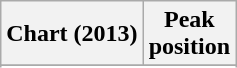<table class="wikitable sortable plainrowheaders">
<tr>
<th>Chart (2013)</th>
<th>Peak<br>position</th>
</tr>
<tr>
</tr>
<tr>
</tr>
<tr>
</tr>
<tr>
</tr>
<tr>
</tr>
<tr>
</tr>
<tr>
</tr>
<tr>
</tr>
<tr>
</tr>
<tr>
</tr>
<tr>
</tr>
<tr>
</tr>
</table>
